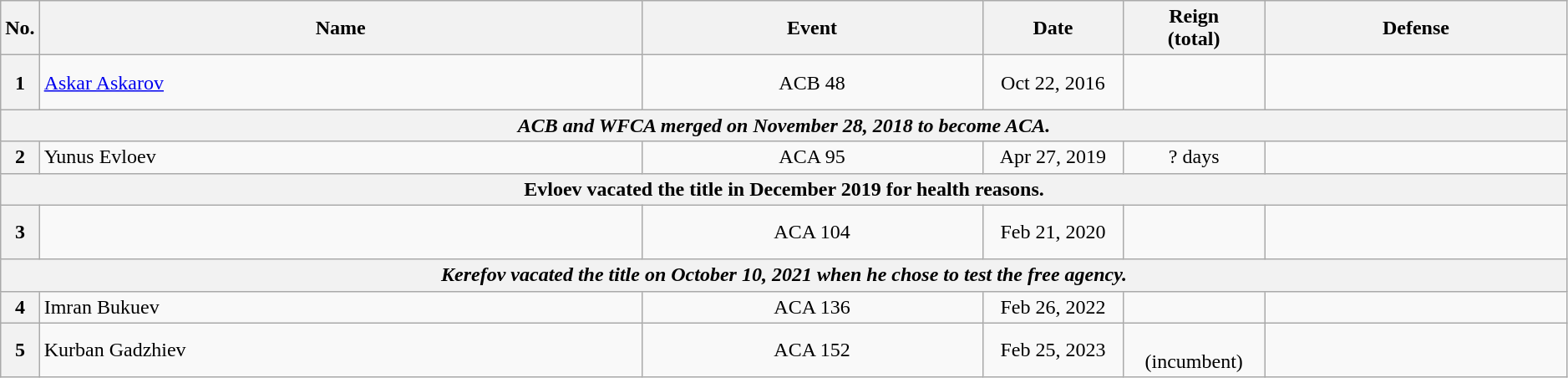<table class="wikitable" style="width:99%;">
<tr>
<th style="width:2%;">No.</th>
<th>Name</th>
<th>Event</th>
<th style="width:9%;">Date</th>
<th style="width:9%;">Reign<br>(total)</th>
<th>Defense</th>
</tr>
<tr>
<th>1</th>
<td align=left> <a href='#'>Askar Askarov</a> <br></td>
<td align=center>ACB 48<br></td>
<td align=center>Oct 22, 2016</td>
<td align=center></td>
<td><br><br></td>
</tr>
<tr>
<th style="text-align:center;" colspan="6"><em>ACB and WFCA merged on November 28, 2018 to become ACA.</em></th>
</tr>
<tr>
<th>2</th>
<td align=left> Yunus Evloev <br></td>
<td align=center>ACA 95<br></td>
<td align=center>Apr 27, 2019</td>
<td align=center>? days</td>
<td></td>
</tr>
<tr>
<th style="text-align:center;" colspan="6">Evloev vacated the title in December 2019 for health reasons.</th>
</tr>
<tr>
<th>3</th>
<td align=left><br></td>
<td align=center>ACA 104<br></td>
<td align=center>Feb 21, 2020</td>
<td align=center></td>
<td><br><br></td>
</tr>
<tr>
<th style="text-align:center;" colspan="6"><em>Kerefov vacated the title on October 10, 2021 when he chose to test the free agency.</em></th>
</tr>
<tr>
<th>4</th>
<td align=left> Imran Bukuev <br></td>
<td align=center>ACA 136<br></td>
<td align=center>Feb 26, 2022</td>
<td align=center></td>
<td></td>
</tr>
<tr>
<th>5</th>
<td align=left> Kurban Gadzhiev</td>
<td align=center>ACA 152<br></td>
<td align=center>Feb 25, 2023</td>
<td align=center><br>(incumbent)<br></td>
<td></td>
</tr>
</table>
